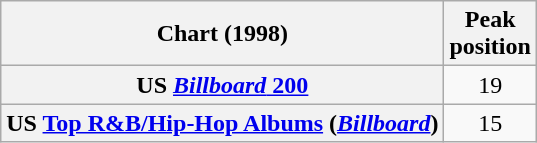<table class="wikitable plainrowheaders sortable">
<tr>
<th>Chart (1998)</th>
<th>Peak<br>position</th>
</tr>
<tr>
<th scope="row">US <a href='#'><em>Billboard</em> 200</a></th>
<td style="text-align:center;">19</td>
</tr>
<tr>
<th scope="row">US <a href='#'>Top R&B/Hip-Hop Albums</a> (<em><a href='#'>Billboard</a></em>)</th>
<td style="text-align:center;">15</td>
</tr>
</table>
